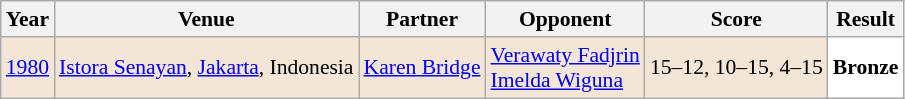<table class="sortable wikitable" style="font-size: 90%;">
<tr>
<th>Year</th>
<th>Venue</th>
<th>Partner</th>
<th>Opponent</th>
<th>Score</th>
<th>Result</th>
</tr>
<tr style="background:#F3E6D7">
<td align="center"><a href='#'>1980</a></td>
<td align="left"><a href='#'>Istora Senayan</a>, <a href='#'>Jakarta</a>, Indonesia</td>
<td align="left"> <a href='#'>Karen Bridge</a></td>
<td align="left"> <a href='#'>Verawaty Fadjrin</a><br> <a href='#'>Imelda Wiguna</a></td>
<td align="left">15–12, 10–15, 4–15</td>
<td style="text-align:left; background: white"> <strong>Bronze</strong></td>
</tr>
</table>
